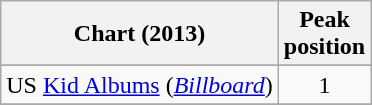<table class="wikitable sortable plainrowheaders">
<tr>
<th scope="col">Chart (2013)</th>
<th scope="col">Peak<br>position</th>
</tr>
<tr>
</tr>
<tr>
</tr>
<tr>
<td>US <a href='#'>Kid Albums</a> (<em><a href='#'>Billboard</a></em>)</td>
<td style="text-align:center;">1</td>
</tr>
<tr>
</tr>
</table>
